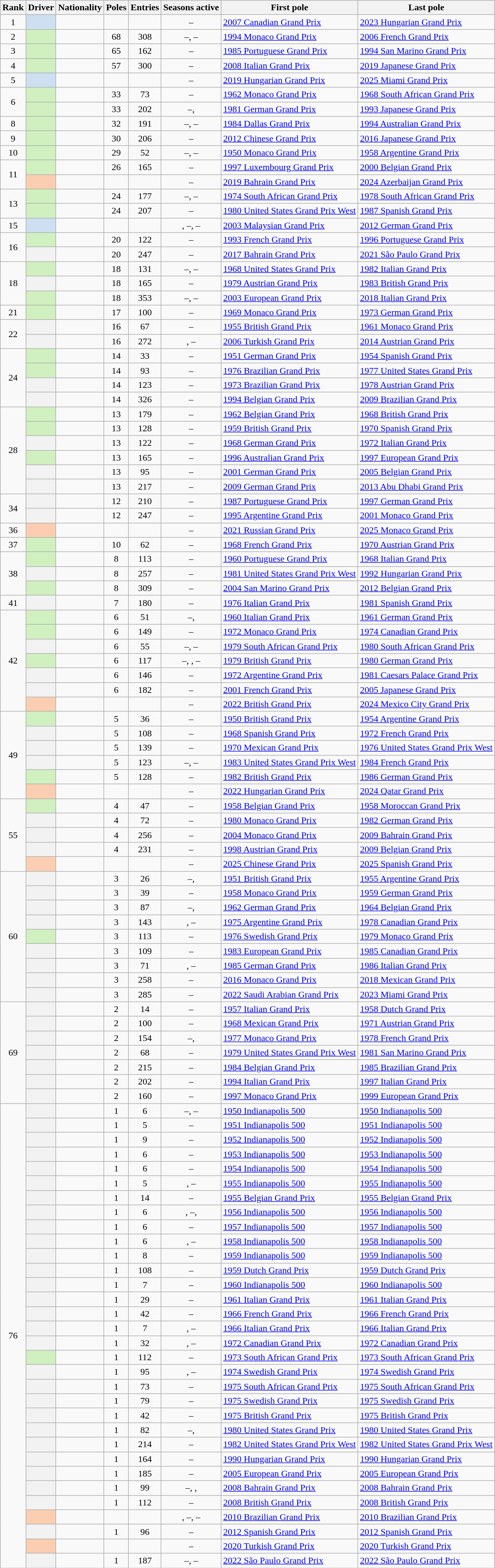<table class="sortable plainrowheaders wikitable">
<tr>
<th scope=col>Rank</th>
<th scope=col>Driver</th>
<th scope=col>Nationality</th>
<th scope=col>Poles</th>
<th scope=col>Entries</th>
<th scope=col>Seasons active</th>
<th scope=col data-sort-type="text">First pole</th>
<th scope=col data-sort-type="text">Last pole</th>
</tr>
<tr>
<td align=center>1</td>
<th scope=row style=background:#cedff2></th>
<td></td>
<td align=center></td>
<td align=center></td>
<td align=center>–</td>
<td data-sort-value="2007-06"><a href='#'>2007 Canadian Grand Prix</a></td>
<td data-sort-value="2023-11"><a href='#'>2023 Hungarian Grand Prix</a></td>
</tr>
<tr>
<td align=center>2</td>
<th scope=row style=background:#D0F0C0></th>
<td></td>
<td align=center>68</td>
<td align=center>308</td>
<td align=center>–, –</td>
<td data-sort-value="1994-04"><a href='#'>1994 Monaco Grand Prix</a></td>
<td data-sort-value="2006-11"><a href='#'>2006 French Grand Prix</a></td>
</tr>
<tr>
<td align=center>3</td>
<th scope=row style=background:#D0F0C0></th>
<td></td>
<td align=center>65</td>
<td align=center>162</td>
<td align=center>–</td>
<td data-sort-value="1985-02"><a href='#'>1985 Portuguese Grand Prix</a></td>
<td data-sort-value="1994-03"><a href='#'>1994 San Marino Grand Prix</a></td>
</tr>
<tr>
<td align=center>4</td>
<th scope=row style=background:#D0F0C0></th>
<td></td>
<td align=center>57</td>
<td align=center>300</td>
<td align=center>–</td>
<td data-sort-value="2008-14"><a href='#'>2008 Italian Grand Prix</a></td>
<td data-sort-value="2019-17"><a href='#'>2019 Japanese Grand Prix</a></td>
</tr>
<tr>
<td align=center>5</td>
<th scope="row" style="background:#cedff2"></th>
<td></td>
<td align="center"></td>
<td align="center"></td>
<td align="center">–</td>
<td data-sort-value="2019-12"><a href='#'>2019 Hungarian Grand Prix</a></td>
<td data-sort-value="2025-06"><a href='#'>2025 Miami Grand Prix</a></td>
</tr>
<tr>
<td rowspan="2" align="center">6</td>
<th scope=row style=background:#D0F0C0></th>
<td></td>
<td align=center>33</td>
<td align=center>73</td>
<td align=center>–</td>
<td data-sort-value="1962-02"><a href='#'>1962 Monaco Grand Prix</a></td>
<td data-sort-value="1968-01"><a href='#'>1968 South African Grand Prix</a></td>
</tr>
<tr>
<th scope=row style=background:#D0F0C0></th>
<td></td>
<td align=center>33</td>
<td align=center>202</td>
<td align=center>–, </td>
<td data-sort-value="1981-10"><a href='#'>1981 German Grand Prix</a></td>
<td data-sort-value="1993-15"><a href='#'>1993 Japanese Grand Prix</a></td>
</tr>
<tr>
<td align=center>8</td>
<th scope=row style=background:#D0F0C0></th>
<td></td>
<td align=center>32</td>
<td align=center>191</td>
<td align=center>–, –</td>
<td data-sort-value="1984-08"><a href='#'>1984 Dallas Grand Prix</a></td>
<td data-sort-value="1994-16"><a href='#'>1994 Australian Grand Prix</a></td>
</tr>
<tr>
<td align=center>9</td>
<th scope=row style=background:#D0F0C0></th>
<td></td>
<td align=center>30</td>
<td align=center>206</td>
<td align=center>–</td>
<td data-sort-value="2012-03"><a href='#'>2012 Chinese Grand Prix</a></td>
<td data-sort-value="2016-17"><a href='#'>2016 Japanese Grand Prix</a></td>
</tr>
<tr>
<td align=center>10</td>
<th scope=row style=background:#D0F0C0></th>
<td></td>
<td align=center>29</td>
<td align=center>52</td>
<td align=center>–, –</td>
<td data-sort-value="1950-02"><a href='#'>1950 Monaco Grand Prix</a></td>
<td data-sort-value="1958-01"><a href='#'>1958 Argentine Grand Prix</a></td>
</tr>
<tr>
<td rowspan="2" align="center">11</td>
<th scope=row style=background:#D0F0C0></th>
<td></td>
<td align=center>26</td>
<td align=center>165</td>
<td align=center>–</td>
<td data-sort-value="1997-15"><a href='#'>1997 Luxembourg Grand Prix</a></td>
<td data-sort-value="2000-13"><a href='#'>2000 Belgian Grand Prix</a></td>
</tr>
<tr>
<th scope="row" style="background:#FBCEB1"></th>
<td></td>
<td align="center"></td>
<td align="center"></td>
<td align="center">–</td>
<td data-sort-value="2019-02"><a href='#'>2019 Bahrain Grand Prix</a></td>
<td data-sort-value="2024-17"><a href='#'>2024 Azerbaijan Grand Prix</a></td>
</tr>
<tr>
<td rowspan="2" align="center">13</td>
<th scope=row style=background:#D0F0C0></th>
<td></td>
<td align=center>24</td>
<td align=center>177</td>
<td align=center>–, –</td>
<td data-sort-value="1974-03"><a href='#'>1974 South African Grand Prix</a></td>
<td data-sort-value="1978-03"><a href='#'>1978 South African Grand Prix</a></td>
</tr>
<tr>
<th scope=row style=background:#D0F0C0></th>
<td></td>
<td align=center>24</td>
<td align=center>207</td>
<td align=center>–</td>
<td data-sort-value="1980-04"><a href='#'>1980 United States Grand Prix West</a></td>
<td data-sort-value="1987-13"><a href='#'>1987 Spanish Grand Prix</a></td>
</tr>
<tr>
<td align=center>15</td>
<th scope=row style=background:#cedff2></th>
<td></td>
<td align=center></td>
<td align=center></td>
<td align=center>, –, –</td>
<td data-sort-value="2003-02"><a href='#'>2003 Malaysian Grand Prix</a></td>
<td data-sort-value="2012-10"><a href='#'>2012 German Grand Prix</a></td>
</tr>
<tr>
<td rowspan="2" align="center">16</td>
<th scope=row style=background:#D0F0C0></th>
<td></td>
<td align=center>20</td>
<td align=center>122</td>
<td align=center>–</td>
<td data-sort-value="1993-08"><a href='#'>1993 French Grand Prix</a></td>
<td data-sort-value="1996-15"><a href='#'>1996 Portuguese Grand Prix</a></td>
</tr>
<tr>
<th scope="row"></th>
<td></td>
<td align="center">20</td>
<td align="center">247</td>
<td align="center">–</td>
<td data-sort-value="2017-03"><a href='#'>2017 Bahrain Grand Prix</a></td>
<td data-sort-value="2021-19"><a href='#'>2021 São Paulo Grand Prix</a></td>
</tr>
<tr>
<td rowspan="3" align="center">18</td>
<th scope=row style=background:#D0F0C0></th>
<td></td>
<td align=center>18</td>
<td align=center>131</td>
<td align=center>–, –</td>
<td data-sort-value="1968-11"><a href='#'>1968 United States Grand Prix</a></td>
<td data-sort-value="1982-15"><a href='#'>1982 Italian Grand Prix</a></td>
</tr>
<tr>
<th scope=row></th>
<td></td>
<td align=center>18</td>
<td align=center>165</td>
<td align=center>–</td>
<td data-sort-value="1979-11"><a href='#'>1979 Austrian Grand Prix</a></td>
<td data-sort-value="1983-09"><a href='#'>1983 British Grand Prix</a></td>
</tr>
<tr>
<th scope=row style=background:#D0F0C0></th>
<td></td>
<td align=center>18</td>
<td align=center>353</td>
<td align=center>–, –</td>
<td data-sort-value="2003-09"><a href='#'>2003 European Grand Prix</a></td>
<td data-sort-value="2018-14"><a href='#'>2018 Italian Grand Prix</a></td>
</tr>
<tr>
<td align="center">21</td>
<th scope="row" style="background:#D0F0C0"></th>
<td></td>
<td align="center">17</td>
<td align="center">100</td>
<td align="center">–</td>
<td data-sort-value="1969-03"><a href='#'>1969 Monaco Grand Prix</a></td>
<td data-sort-value="1973-11"><a href='#'>1973 German Grand Prix</a></td>
</tr>
<tr>
<td rowspan="2" align="center">22</td>
<th scope="row"></th>
<td></td>
<td align="center">16</td>
<td align="center">67</td>
<td align="center">–</td>
<td data-sort-value="1955-06"><a href='#'>1955 British Grand Prix</a></td>
<td data-sort-value="1961-01"><a href='#'>1961 Monaco Grand Prix</a></td>
</tr>
<tr>
<th scope="row"></th>
<td></td>
<td align="center">16</td>
<td align="center">272</td>
<td align="center">, –</td>
<td data-sort-value="2006-14"><a href='#'>2006 Turkish Grand Prix</a></td>
<td data-sort-value="2014-08"><a href='#'>2014 Austrian Grand Prix</a></td>
</tr>
<tr>
<td rowspan="4" align="center">24</td>
<th scope=row style=background:#D0F0C0></th>
<td></td>
<td align=center>14</td>
<td align=center>33</td>
<td align=center>–</td>
<td data-sort-value="1951-06"><a href='#'>1951 German Grand Prix</a></td>
<td data-sort-value="1954-09"><a href='#'>1954 Spanish Grand Prix</a></td>
</tr>
<tr>
<th scope=row style=background:#D0F0C0></th>
<td></td>
<td align=center>14</td>
<td align=center>93</td>
<td align=center>–</td>
<td data-sort-value="1976-01"><a href='#'>1976 Brazilian Grand Prix</a></td>
<td data-sort-value="1977-15"><a href='#'>1977 United States Grand Prix</a></td>
</tr>
<tr>
<th scope=row></th>
<td></td>
<td align=center>14</td>
<td align=center>123</td>
<td align=center>–</td>
<td data-sort-value="1973-02"><a href='#'>1973 Brazilian Grand Prix</a></td>
<td data-sort-value="1978-12"><a href='#'>1978 Austrian Grand Prix</a></td>
</tr>
<tr>
<th scope=row></th>
<td></td>
<td align=center>14</td>
<td align=center>326</td>
<td align=center>–</td>
<td data-sort-value="1994-11"><a href='#'>1994 Belgian Grand Prix</a></td>
<td data-sort-value="2009-16"><a href='#'>2009 Brazilian Grand Prix</a></td>
</tr>
<tr>
<td rowspan="6" align="center">28</td>
<th scope=row style=background:#D0F0C0></th>
<td></td>
<td align=center>13</td>
<td align=center>179</td>
<td align=center>–</td>
<td data-sort-value="1962-03"><a href='#'>1962 Belgian Grand Prix</a></td>
<td data-sort=value="1968-07"><a href='#'>1968 British Grand Prix</a></td>
</tr>
<tr>
<th scope=row style=background:#D0F0C0></th>
<td></td>
<td align=center>13</td>
<td align=center>128</td>
<td align=center>–</td>
<td data-sort-value="1959-05"><a href='#'>1959 British Grand Prix</a></td>
<td data-sort-value="1970-02"><a href='#'>1970 Spanish Grand Prix</a></td>
</tr>
<tr>
<th scope=row></th>
<td></td>
<td align=center>13</td>
<td align=center>122</td>
<td align=center>–</td>
<td data-sort-value="1968-08"><a href='#'>1968 German Grand Prix</a></td>
<td data-sort-value="1972-10"><a href='#'>1972 Italian Grand Prix</a></td>
</tr>
<tr>
<th scope=row style=background:#D0F0C0></th>
<td></td>
<td align=center>13</td>
<td align=center>165</td>
<td align=center>–</td>
<td data-sort-value="1996-01"><a href='#'>1996 Australian Grand Prix</a></td>
<td data-sort-value="1997-17"><a href='#'>1997 European Grand Prix</a></td>
</tr>
<tr>
<th scope=row></th>
<td></td>
<td align=center>13</td>
<td align=center>95</td>
<td align=center>–</td>
<td data-sort-value="2001-12"><a href='#'>2001 German Grand Prix</a></td>
<td data-sort-value="2005-16"><a href='#'>2005 Belgian Grand Prix</a></td>
</tr>
<tr>
<th scope=row></th>
<td></td>
<td align=center>13</td>
<td align=center>217</td>
<td align=center>–</td>
<td data-sort-value="2009-09"><a href='#'>2009 German Grand Prix</a></td>
<td data-sort-value="2013-17"><a href='#'>2013 Abu Dhabi Grand Prix</a></td>
</tr>
<tr>
<td rowspan="2" align="center">34</td>
<th scope="row"></th>
<td></td>
<td align="center">12</td>
<td align="center">210</td>
<td align="center">–</td>
<td data-sort-value="1987-12"><a href='#'>1987 Portuguese Grand Prix</a></td>
<td data-sort-value="1997-10"><a href='#'>1997 German Grand Prix</a></td>
</tr>
<tr>
<th scope="row"></th>
<td></td>
<td align="center">12</td>
<td align="center">247</td>
<td align="center">–</td>
<td data-sort-value="1995-02"><a href='#'>1995 Argentine Grand Prix</a></td>
<td data-sort-value="2001-07"><a href='#'>2001 Monaco Grand Prix</a></td>
</tr>
<tr>
<td align="center">36</td>
<th scope="row" style="background:#FBCEB1"></th>
<td></td>
<td align="center"></td>
<td align="center"></td>
<td align="center">–</td>
<td data-sort-value="2021-15"><a href='#'>2021 Russian Grand Prix</a></td>
<td data-sort-value="2025-08"><a href='#'>2025 Monaco Grand Prix</a></td>
</tr>
<tr>
<td align="center">37</td>
<th scope=row style=background:#D0F0C0></th>
<td></td>
<td align=center>10</td>
<td align=center>62</td>
<td align=center>–</td>
<td data-sort-value="1968-06"><a href='#'>1968 French Grand Prix</a></td>
<td data-sort-value="1970-09"><a href='#'>1970 Austrian Grand Prix</a></td>
</tr>
<tr>
<td rowspan="3" align="center">38</td>
<th scope="row" style="background:#D0F0C0"></th>
<td></td>
<td align="center">8</td>
<td align="center">113</td>
<td align="center">–</td>
<td data-sort-value="1960-08"><a href='#'>1960 Portuguese Grand Prix</a></td>
<td data-sort-value="1968-09"><a href='#'>1968 Italian Grand Prix</a></td>
</tr>
<tr>
<th scope=row></th>
<td></td>
<td align=center>8</td>
<td align=center>257</td>
<td align=center>–</td>
<td data-sort-value="1981-01"><a href='#'>1981 United States Grand Prix West</a></td>
<td data-sort-value="1992-11"><a href='#'>1992 Hungarian Grand Prix</a></td>
</tr>
<tr>
<th scope=row style=background:#D0F0C0></th>
<td></td>
<td align=center>8</td>
<td align=center>309</td>
<td align=center>–</td>
<td data-sort-value="2004-04"><a href='#'>2004 San Marino Grand Prix</a></td>
<td data-sort-value="2012-12"><a href='#'>2012 Belgian Grand Prix</a></td>
</tr>
<tr>
<td align="center">41</td>
<th scope=row></th>
<td></td>
<td align=center>7</td>
<td align=center>180</td>
<td align=center>–</td>
<td data-sort-value="1976-13"><a href='#'>1976 Italian Grand Prix</a></td>
<td data-sort-value="1981-07"><a href='#'>1981 Spanish Grand Prix</a></td>
</tr>
<tr>
<td rowspan="7" align="center">42</td>
<th scope=row style=background:#D0F0C0></th>
<td></td>
<td align=center>6</td>
<td align=center>51</td>
<td align=center>–, </td>
<td data-sort-value="1960-09"><a href='#'>1960 Italian Grand Prix</a></td>
<td data-sort-value="1961-06"><a href='#'>1961 German Grand Prix</a></td>
</tr>
<tr>
<th scope=row style=background:#D0F0C0></th>
<td></td>
<td align=center>6</td>
<td align=center>149</td>
<td align=center>–</td>
<td data-sort-value="1972-04"><a href='#'>1972 Monaco Grand Prix</a></td>
<td data-sort-value="1974-14"><a href='#'>1974 Canadian Grand Prix</a></td>
</tr>
<tr>
<th scope=row></th>
<td></td>
<td align=center>6</td>
<td align=center>55</td>
<td align=center>–, –</td>
<td data-sort-value="1979-03"><a href='#'>1979 South African Grand Prix</a></td>
<td data-sort-value="1980-03"><a href='#'>1980 South African Grand Prix</a></td>
</tr>
<tr>
<th scope=row style=background:#D0F0C0></th>
<td></td>
<td align=center>6</td>
<td align=center>117</td>
<td align=center>–, , –</td>
<td data-sort-value="1979-09"><a href='#'>1979 British Grand Prix</a></td>
<td data-sort-value="1980-09"><a href='#'>1980 German Grand Prix</a></td>
</tr>
<tr>
<th scope=row></th>
<td></td>
<td align=center>6</td>
<td align=center>146</td>
<td align=center>–</td>
<td data-sort-value="1972-01"><a href='#'>1972 Argentine Grand Prix</a></td>
<td data-sort-value="1981-15"><a href='#'>1981 Caesars Palace Grand Prix</a></td>
</tr>
<tr>
<th scope=row></th>
<td></td>
<td align=center>6</td>
<td align=center>182</td>
<td align=center>–</td>
<td data-sort-value="2001-10"><a href='#'>2001 French Grand Prix</a></td>
<td data-sort-value="2005-18"><a href='#'>2005 Japanese Grand Prix</a></td>
</tr>
<tr>
<th scope="row" style="background:#FBCEB1"></th>
<td></td>
<td align=center></td>
<td align=center></td>
<td align=center>–</td>
<td data-sort-value="2022-10"><a href='#'>2022 British Grand Prix</a></td>
<td data-sort-value="2024-20"><a href='#'>2024 Mexico City Grand Prix</a></td>
</tr>
<tr>
<td rowspan="6" align="center">49</td>
<th scope=row style=background:#D0F0C0></th>
<td></td>
<td align=center>5</td>
<td align=center>36</td>
<td align=center>–</td>
<td data-sort-value="1950-01"><a href='#'>1950 British Grand Prix</a></td>
<td data-sort-value="1954-01"><a href='#'>1954 Argentine Grand Prix</a></td>
</tr>
<tr>
<th scope=row></th>
<td></td>
<td align=center>5</td>
<td align=center>108</td>
<td align=center>–</td>
<td data-sort-value="1968-02"><a href='#'>1968 Spanish Grand Prix</a></td>
<td data-sort-value="1972-06"><a href='#'>1972 French Grand Prix</a></td>
</tr>
<tr>
<th scope=row></th>
<td></td>
<td align=center>5</td>
<td align=center>139</td>
<td align=center>–</td>
<td data-sort-value="1970-13"><a href='#'>1970 Mexican Grand Prix</a></td>
<td data-sort-value="1976-03"><a href='#'>1976 United States Grand Prix West</a></td>
</tr>
<tr>
<th scope=row></th>
<td></td>
<td align=center>5</td>
<td align=center>123</td>
<td align=center>–, –</td>
<td data-sort-value="1983-02"><a href='#'>1983 United States Grand Prix West</a></td>
<td data-sort-value="1984-05"><a href='#'>1984 French Grand Prix</a></td>
</tr>
<tr>
<th scope=row style=background:#D0F0C0></th>
<td></td>
<td align=center>5</td>
<td align=center>128</td>
<td align=center>–</td>
<td data-sort-value="1982-10"><a href='#'>1982 British Grand Prix</a></td>
<td data-sort-value="1986-10"><a href='#'>1986 German Grand Prix</a></td>
</tr>
<tr>
<th scope="row" style="background:#FBCEB1"></th>
<td></td>
<td align="center"></td>
<td align="center"></td>
<td align="center">–</td>
<td data-sort-value="2022-13"><a href='#'>2022 Hungarian Grand Prix</a></td>
<td data-sort-value="2024-23"><a href='#'>2024 Qatar Grand Prix</a></td>
</tr>
<tr>
<td rowspan="5" align="center">55</td>
<th scope="row" style=background:#D0F0C0></th>
<td></td>
<td align="center">4</td>
<td align="center">47</td>
<td align="center">–</td>
<td data-sort-value="1958-05"><a href='#'>1958 Belgian Grand Prix</a></td>
<td data-sort-value="1958-11"><a href='#'>1958 Moroccan Grand Prix</a></td>
</tr>
<tr>
<th scope="row"></th>
<td></td>
<td align="center">4</td>
<td align="center">72</td>
<td align="center">–</td>
<td data-sort-value="1980-06"><a href='#'>1980 Monaco Grand Prix</a></td>
<td data-sort-value="1982-09"><a href='#'>1982 German Grand Prix</a></td>
</tr>
<tr>
<th scope="row"></th>
<td></td>
<td align="center">4</td>
<td align="center">256</td>
<td align="center">–</td>
<td data-sort-value="2004-06"><a href='#'>2004 Monaco Grand Prix</a></td>
<td data-sort-value="2009-04"><a href='#'>2009 Bahrain Grand Prix</a></td>
</tr>
<tr>
<th scope="row"></th>
<td></td>
<td align="center">4</td>
<td align="center">231</td>
<td align="center">–</td>
<td data-sort-value="1998-10"><a href='#'>1998 Austrian Grand Prix</a></td>
<td data-sort-value="2009-12"><a href='#'>2009 Belgian Grand Prix</a></td>
</tr>
<tr>
<th scope="row" style="background:#FBCEB1"></th>
<td></td>
<td align="center"></td>
<td align="center"></td>
<td align="center">–</td>
<td data-sort-value="2025-02"><a href='#'>2025 Chinese Grand Prix</a></td>
<td data-sort-value="2025-09"><a href='#'>2025 Spanish Grand Prix</a></td>
</tr>
<tr>
<td rowspan="9" align="center">60</td>
<th scope="row"></th>
<td></td>
<td align="center">3</td>
<td align="center">26</td>
<td align="center">–, </td>
<td data-sort-value="1951-05"><a href='#'>1951 British Grand Prix</a></td>
<td data-sort-value="1955-01"><a href='#'>1955 Argentine Grand Prix</a></td>
</tr>
<tr>
<th scope="row"></th>
<td></td>
<td align="center">3</td>
<td align="center">39</td>
<td align="center">–</td>
<td data-sort-value="1958-02"><a href='#'>1958 Monaco Grand Prix</a></td>
<td data-sort-value="1959-06"><a href='#'>1959 German Grand Prix</a></td>
</tr>
<tr>
<th scope="row"></th>
<td></td>
<td align="center">3</td>
<td align="center">87</td>
<td align="center">–, </td>
<td data-sort-value="1962-06"><a href='#'>1962 German Grand Prix</a></td>
<td data-sort-value="1964-03"><a href='#'>1964 Belgian Grand Prix</a></td>
</tr>
<tr>
<th scope="row"></th>
<td></td>
<td align="center">3</td>
<td align="center">143</td>
<td align="center">, –</td>
<td data-sort-value="1975-01"><a href='#'>1975 Argentine Grand Prix</a></td>
<td data-sort-value="1978-16"><a href='#'>1978 Canadian Grand Prix</a></td>
</tr>
<tr>
<th scope="row" style="background:#D0F0C0"></th>
<td></td>
<td align="center">3</td>
<td align="center">113</td>
<td align="center">–</td>
<td data-sort-value="1976-07"><a href='#'>1976 Swedish Grand Prix</a></td>
<td data-sort-value="1979-07"><a href='#'>1979 Monaco Grand Prix</a></td>
</tr>
<tr>
<th scope="row"></th>
<td></td>
<td align="center">3</td>
<td align="center">109</td>
<td align="center">–</td>
<td data-sort-value="1983-14"><a href='#'>1983 European Grand Prix</a></td>
<td data-sort-value="1985-05"><a href='#'>1985 Canadian Grand Prix</a></td>
</tr>
<tr>
<th scope="row"></th>
<td></td>
<td align="center">3</td>
<td align="center">71</td>
<td align="center">, –</td>
<td data-sort-value="1985-09"><a href='#'>1985 German Grand Prix</a></td>
<td data-sort-value="1986-13"><a href='#'>1986 Italian Grand Prix</a></td>
</tr>
<tr>
<th scope="row"></th>
<td></td>
<td align="center">3</td>
<td align="center">258</td>
<td align="center">–</td>
<td data-sort-value="2016-06"><a href='#'>2016 Monaco Grand Prix</a></td>
<td data-sort-value="2018-19"><a href='#'>2018 Mexican Grand Prix</a></td>
</tr>
<tr>
<th scope="row"></th>
<td></td>
<td align="center">3</td>
<td align="center">285</td>
<td align="center">–</td>
<td data-sort-value="2022-02"><a href='#'>2022 Saudi Arabian Grand Prix</a></td>
<td data-sort-value="2023-05"><a href='#'>2023 Miami Grand Prix</a></td>
</tr>
<tr>
<td rowspan="7" align="center">69</td>
<th scope=row></th>
<td></td>
<td align=center>2</td>
<td align=center>14</td>
<td align=center>–</td>
<td data-sort-value="1957-08"><a href='#'>1957 Italian Grand Prix</a></td>
<td data-sort-value="1958-03"><a href='#'>1958 Dutch Grand Prix</a></td>
</tr>
<tr>
<th scope=row></th>
<td></td>
<td align=center>2</td>
<td align=center>100</td>
<td align=center>–</td>
<td data-sort-value="1968-12"><a href='#'>1968 Mexican Grand Prix</a></td>
<td data-sort-value="1971-08"><a href='#'>1971 Austrian Grand Prix</a></td>
</tr>
<tr>
<th scope=row></th>
<td></td>
<td align=center>2</td>
<td align=center>154</td>
<td align=center>–, </td>
<td data-sort-value="1977-06"><a href='#'>1977 Monaco Grand Prix</a></td>
<td data-sort-value="1978-09"><a href='#'>1978 French Grand Prix</a></td>
</tr>
<tr>
<th scope=row></th>
<td></td>
<td align=center>2</td>
<td align=center>68</td>
<td align=center>–</td>
<td data-sort-value="1979-04"><a href='#'>1979 United States Grand Prix West</a></td>
<td data-sort-value="1981-04"><a href='#'>1981 San Marino Grand Prix</a></td>
</tr>
<tr>
<th scope=row></th>
<td></td>
<td align=center>2</td>
<td align=center>215</td>
<td align=center>–</td>
<td data-sort-value="1984-03"><a href='#'>1984 Belgian Grand Prix</a></td>
<td data-sort-value="1985-01"><a href='#'>1985 Brazilian Grand Prix</a></td>
</tr>
<tr>
<th scope=row></th>
<td></td>
<td align=center>2</td>
<td align=center>202</td>
<td align=center>–</td>
<td data-sort-value="1994-12"><a href='#'>1994 Italian Grand Prix</a></td>
<td data-sort-value="1997-13"><a href='#'>1997 Italian Grand Prix</a></td>
</tr>
<tr>
<th scope=row></th>
<td></td>
<td align=center>2</td>
<td align=center>160</td>
<td align=center>–</td>
<td data-sort-value="1997-05"><a href='#'>1997 Monaco Grand Prix</a></td>
<td data-sort-value="1999-14"><a href='#'>1999 European Grand Prix</a></td>
</tr>
<tr>
<td rowspan="32" align="center">76</td>
<th scope="row"></th>
<td></td>
<td align="center">1</td>
<td align="center">6</td>
<td align="center">–, –</td>
<td data-sort-value="1950-03"><a href='#'>1950 Indianapolis 500</a></td>
<td data-sort-value="1950-03"><a href='#'>1950 Indianapolis 500</a></td>
</tr>
<tr>
<th scope="row"></th>
<td></td>
<td align="center">1</td>
<td align="center">5</td>
<td align="center">–</td>
<td data-sort-value="1951-02"><a href='#'>1951 Indianapolis 500</a></td>
<td data-sort-value="1951-02"><a href='#'>1951 Indianapolis 500</a></td>
</tr>
<tr>
<th scope="row"></th>
<td></td>
<td align="center">1</td>
<td align="center">9</td>
<td align="center">–</td>
<td data-sort-value="1952-02"><a href='#'>1952 Indianapolis 500</a></td>
<td data-sort-value="1952-02"><a href='#'>1952 Indianapolis 500</a></td>
</tr>
<tr>
<th scope="row"></th>
<td></td>
<td align="center">1</td>
<td align="center">6</td>
<td align="center">–</td>
<td data-sort-value="1953-02"><a href='#'>1953 Indianapolis 500</a></td>
<td data-sort-value="1953-02"><a href='#'>1953 Indianapolis 500</a></td>
</tr>
<tr>
<th scope="row"></th>
<td></td>
<td align="center">1</td>
<td align="center">6</td>
<td align="center">–</td>
<td data-sort-value="1954-02"><a href='#'>1954 Indianapolis 500</a></td>
<td data-sort-value="1954-02"><a href='#'>1954 Indianapolis 500</a></td>
</tr>
<tr>
<th scope="row"></th>
<td></td>
<td align="center">1</td>
<td align="center">5</td>
<td align="center">, –</td>
<td data-sort-value="1955-03"><a href='#'>1955 Indianapolis 500</a></td>
<td data-sort-value="1955-03"><a href='#'>1955 Indianapolis 500</a></td>
</tr>
<tr>
<th scope="row"></th>
<td></td>
<td align="center">1</td>
<td align="center">14</td>
<td align="center">–</td>
<td data-sort-value="1955-04"><a href='#'>1955 Belgian Grand Prix</a></td>
<td data-sort-value="1955-04"><a href='#'>1955 Belgian Grand Prix</a></td>
</tr>
<tr>
<th scope="row"></th>
<td></td>
<td align="center">1</td>
<td align="center">6</td>
<td align="center">, –, </td>
<td data-sort-value="1956-03"><a href='#'>1956 Indianapolis 500</a></td>
<td data-sort-value="1956-03"><a href='#'>1956 Indianapolis 500</a></td>
</tr>
<tr>
<th scope="row"></th>
<td></td>
<td align="center">1</td>
<td align="center">6</td>
<td align="center">–</td>
<td data-sort-value="1957-03"><a href='#'>1957 Indianapolis 500</a></td>
<td data-sort-value="1957-03"><a href='#'>1957 Indianapolis 500</a></td>
</tr>
<tr>
<th scope="row"></th>
<td></td>
<td align="center">1</td>
<td align="center">6</td>
<td align="center">, –</td>
<td data-sort-value="1958-04"><a href='#'>1958 Indianapolis 500</a></td>
<td data-sort-value="1958-04"><a href='#'>1958 Indianapolis 500</a></td>
</tr>
<tr>
<th scope="row"></th>
<td></td>
<td align="center">1</td>
<td align="center">8</td>
<td align="center">–</td>
<td data-sort-value="1959-02"><a href='#'>1959 Indianapolis 500</a></td>
<td data-sort-value="1959-02"><a href='#'>1959 Indianapolis 500</a></td>
</tr>
<tr>
<th scope="row"></th>
<td></td>
<td align="center">1</td>
<td align="center">108</td>
<td align="center">–</td>
<td data-sort-value="1959-03"><a href='#'>1959 Dutch Grand Prix</a></td>
<td data-sort-value="1959-03"><a href='#'>1959 Dutch Grand Prix</a></td>
</tr>
<tr>
<th scope="row"></th>
<td></td>
<td align="center">1</td>
<td align="center">7</td>
<td align="center">–</td>
<td data-sort-value="1960-03"><a href='#'>1960 Indianapolis 500</a></td>
<td data-sort-value="1960-03"><a href='#'>1960 Indianapolis 500</a></td>
</tr>
<tr>
<th scope="row"></th>
<td></td>
<td align="center">1</td>
<td align="center">29</td>
<td align="center">–</td>
<td data-sort-value="1961-07"><a href='#'>1961 Italian Grand Prix</a></td>
<td data-sort-value="1961-07"><a href='#'>1961 Italian Grand Prix</a></td>
</tr>
<tr>
<th scope="row"></th>
<td></td>
<td align="center">1</td>
<td align="center">42</td>
<td align="center">–</td>
<td data-sort-value="1966-03"><a href='#'>1966 French Grand Prix</a></td>
<td data-sort-value="1966-03"><a href='#'>1966 French Grand Prix</a></td>
</tr>
<tr>
<th scope="row"></th>
<td></td>
<td align="center">1</td>
<td align="center">7</td>
<td align="center">, –</td>
<td data-sort-value="1966-07"><a href='#'>1966 Italian Grand Prix</a></td>
<td data-sort-value="1966-07"><a href='#'>1966 Italian Grand Prix</a></td>
</tr>
<tr>
<th scope="row"></th>
<td></td>
<td align="center">1</td>
<td align="center">32</td>
<td align="center">, –</td>
<td data-sort-value="1972-11"><a href='#'>1972 Canadian Grand Prix</a></td>
<td data-sort-value="1972-11"><a href='#'>1972 Canadian Grand Prix</a></td>
</tr>
<tr>
<th scope="row" style="background:#D0F0C0"></th>
<td></td>
<td align="center">1</td>
<td align="center">112</td>
<td align="center">–</td>
<td data-sort-value="1973-03"><a href='#'>1973 South African Grand Prix</a></td>
<td data-sort-value="1973-03"><a href='#'>1973 South African Grand Prix</a></td>
</tr>
<tr>
<th scope="row"></th>
<td></td>
<td align="center">1</td>
<td align="center">95</td>
<td align="center">, –</td>
<td data-sort-value="1974-07"><a href='#'>1974 Swedish Grand Prix</a></td>
<td data-sort-value="1974-07"><a href='#'>1974 Swedish Grand Prix</a></td>
</tr>
<tr>
<th scope="row"></th>
<td></td>
<td align="center">1</td>
<td align="center">73</td>
<td align="center">–</td>
<td data-sort-value="1975-03"><a href='#'>1975 South African Grand Prix</a></td>
<td data-sort-value="1975-03"><a href='#'>1975 South African Grand Prix</a></td>
</tr>
<tr>
<th scope="row"></th>
<td></td>
<td align="center">1</td>
<td align="center">79</td>
<td align="center">–</td>
<td data-sort-value="1975-07"><a href='#'>1975 Swedish Grand Prix</a></td>
<td data-sort-value="1975-07"><a href='#'>1975 Swedish Grand Prix</a></td>
</tr>
<tr>
<th scope="row"></th>
<td></td>
<td align="center">1</td>
<td align="center">42</td>
<td align="center">–</td>
<td data-sort-value="1975-10"><a href='#'>1975 British Grand Prix</a></td>
<td data-sort-value="1975-10"><a href='#'>1975 British Grand Prix</a></td>
</tr>
<tr>
<th scope="row"></th>
<td></td>
<td align="center">1</td>
<td align="center">82</td>
<td align="center">–, </td>
<td data-sort-value="1980-14"><a href='#'>1980 United States Grand Prix</a></td>
<td data-sort-value="1980-14"><a href='#'>1980 United States Grand Prix</a></td>
</tr>
<tr>
<th scope="row"></th>
<td></td>
<td align="center">1</td>
<td align="center">214</td>
<td align="center">–</td>
<td data-sort-value="1982-03"><a href='#'>1982 United States Grand Prix West</a></td>
<td data-sort-value="1982-03"><a href='#'>1982 United States Grand Prix West</a></td>
</tr>
<tr>
<th scope="row"></th>
<td></td>
<td align="center">1</td>
<td align="center">164</td>
<td align="center">–</td>
<td data-sort-value="1990-10"><a href='#'>1990 Hungarian Grand Prix</a></td>
<td data-sort-value="1990-10"><a href='#'>1990 Hungarian Grand Prix</a></td>
</tr>
<tr>
<th scope="row"></th>
<td></td>
<td align="center">1</td>
<td align="center">185</td>
<td align="center">–</td>
<td data-sort-value="2005-07"><a href='#'>2005 European Grand Prix</a></td>
<td data-sort-value="2005-07"><a href='#'>2005 European Grand Prix</a></td>
</tr>
<tr>
<th scope="row"></th>
<td></td>
<td align="center">1</td>
<td align="center">99</td>
<td align="center">–, , </td>
<td data-sort-value="2008-03"><a href='#'>2008 Bahrain Grand Prix</a></td>
<td data-sort-value="2008-03"><a href='#'>2008 Bahrain Grand Prix</a></td>
</tr>
<tr>
<th scope="row"></th>
<td></td>
<td align="center">1</td>
<td align="center">112</td>
<td align="center">–</td>
<td data-sort-value="2008-09"><a href='#'>2008 British Grand Prix</a></td>
<td data-sort-value="2008-09"><a href='#'>2008 British Grand Prix</a></td>
</tr>
<tr>
<th scope="row" style="background:#FBCEB1"></th>
<td></td>
<td align="center"></td>
<td align="center"></td>
<td align="center">, –, –</td>
<td data-sort-value="2010-18"><a href='#'>2010 Brazilian Grand Prix</a></td>
<td data-sort-value="2010-18"><a href='#'>2010 Brazilian Grand Prix</a></td>
</tr>
<tr>
<th scope="row"></th>
<td></td>
<td align="center">1</td>
<td align="center">96</td>
<td align="center">–</td>
<td data-sort-value="2012-05"><a href='#'>2012 Spanish Grand Prix</a></td>
<td data-sort-value="2012-05"><a href='#'>2012 Spanish Grand Prix</a></td>
</tr>
<tr>
<th scope="row" style="background:#FBCEB1"></th>
<td></td>
<td align="center"></td>
<td align="center"></td>
<td align="center">–</td>
<td data-sort-value="2020-14"><a href='#'>2020 Turkish Grand Prix</a></td>
<td data-sort-value="2020-14"><a href='#'>2020 Turkish Grand Prix</a></td>
</tr>
<tr>
<th scope="row"></th>
<td></td>
<td align="center">1</td>
<td align="center">187</td>
<td align="center">–, –</td>
<td data-sort-value="2022-21"><a href='#'>2022 São Paulo Grand Prix</a></td>
<td data-sort-value="2022-21"><a href='#'>2022 São Paulo Grand Prix</a></td>
</tr>
</table>
